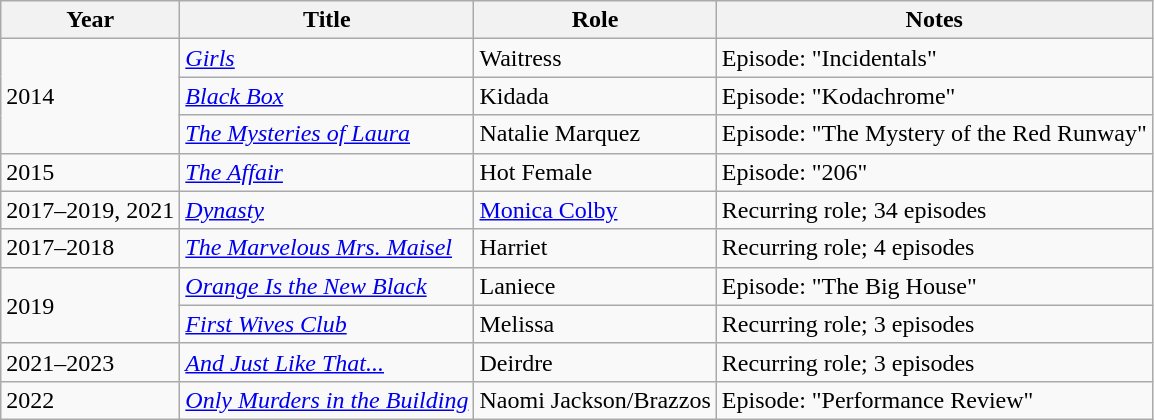<table class="wikitable sortable">
<tr>
<th>Year</th>
<th>Title</th>
<th>Role</th>
<th class="unsortable">Notes</th>
</tr>
<tr>
<td rowspan="3">2014</td>
<td><em><a href='#'>Girls</a></em></td>
<td>Waitress</td>
<td>Episode: "Incidentals"</td>
</tr>
<tr>
<td><em><a href='#'>Black Box</a></em></td>
<td>Kidada</td>
<td>Episode: "Kodachrome"</td>
</tr>
<tr>
<td><em><a href='#'>The Mysteries of Laura</a></em></td>
<td>Natalie Marquez</td>
<td>Episode: "The Mystery of the Red Runway"</td>
</tr>
<tr>
<td>2015</td>
<td><em><a href='#'>The Affair</a></em></td>
<td>Hot Female</td>
<td>Episode: "206"</td>
</tr>
<tr>
<td>2017–2019, 2021</td>
<td><em><a href='#'>Dynasty</a></em></td>
<td><a href='#'>Monica Colby</a></td>
<td>Recurring role; 34 episodes</td>
</tr>
<tr>
<td>2017–2018</td>
<td><em><a href='#'>The Marvelous Mrs. Maisel</a></em></td>
<td>Harriet</td>
<td>Recurring role; 4 episodes</td>
</tr>
<tr>
<td rowspan="2">2019</td>
<td><em><a href='#'>Orange Is the New Black</a></em></td>
<td>Laniece</td>
<td>Episode: "The Big House"</td>
</tr>
<tr>
<td><em><a href='#'>First Wives Club</a></em></td>
<td>Melissa</td>
<td>Recurring role; 3 episodes</td>
</tr>
<tr>
<td>2021–2023</td>
<td><em><a href='#'>And Just Like That...</a></em></td>
<td>Deirdre</td>
<td>Recurring role; 3 episodes</td>
</tr>
<tr>
<td>2022</td>
<td><em><a href='#'>Only Murders in the Building</a></em></td>
<td>Naomi Jackson/Brazzos</td>
<td>Episode: "Performance Review"</td>
</tr>
</table>
